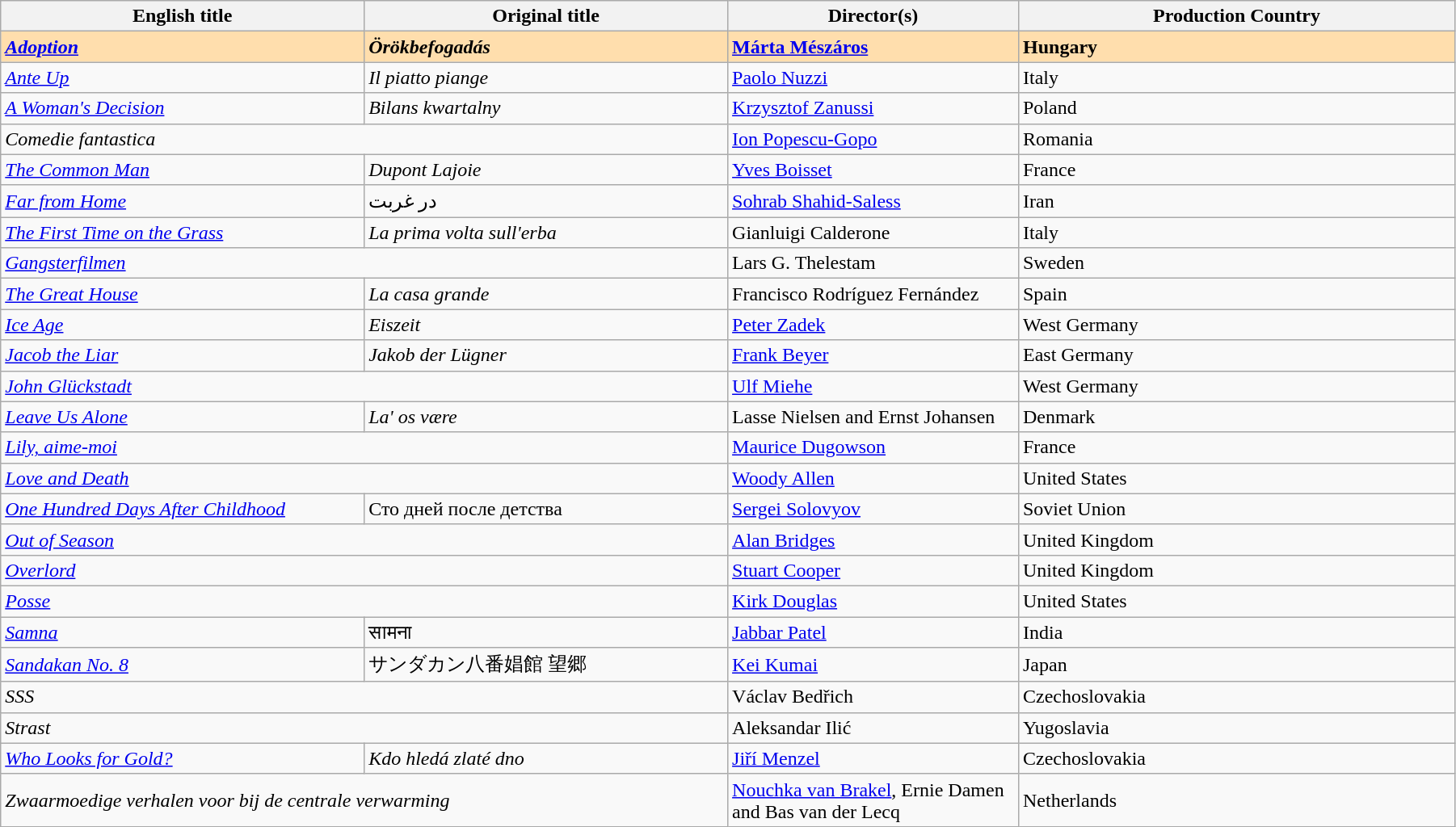<table class="wikitable" width="95%" cellpadding="5">
<tr>
<th width="25%">English title</th>
<th width="25%">Original title</th>
<th width="20%">Director(s)</th>
<th width="30%">Production Country</th>
</tr>
<tr style="background:#FFDEAD;">
<td><em><a href='#'><strong>Adoption</strong></a></em></td>
<td><strong><em>Örökbefogadás</em></strong></td>
<td><strong><a href='#'>Márta Mészáros</a></strong></td>
<td><strong>Hungary</strong></td>
</tr>
<tr>
<td><em><a href='#'>Ante Up</a></em></td>
<td><em>Il piatto piange</em></td>
<td><a href='#'>Paolo Nuzzi</a></td>
<td>Italy</td>
</tr>
<tr>
<td><em><a href='#'>A Woman's Decision</a></em></td>
<td><em>Bilans kwartalny</em></td>
<td><a href='#'>Krzysztof Zanussi</a></td>
<td>Poland</td>
</tr>
<tr>
<td colspan="2"><em>Comedie fantastica</em></td>
<td><a href='#'>Ion Popescu-Gopo</a></td>
<td>Romania</td>
</tr>
<tr>
<td><em><a href='#'>The Common Man</a></em></td>
<td><em>Dupont Lajoie</em></td>
<td><a href='#'>Yves Boisset</a></td>
<td>France</td>
</tr>
<tr>
<td><em><a href='#'>Far from Home</a></em></td>
<td>در غربت</td>
<td><a href='#'>Sohrab Shahid-Saless</a></td>
<td>Iran</td>
</tr>
<tr>
<td><em><a href='#'>The First Time on the Grass</a></em></td>
<td><em>La prima volta sull'erba</em></td>
<td>Gianluigi Calderone</td>
<td>Italy</td>
</tr>
<tr>
<td colspan="2"><em><a href='#'>Gangsterfilmen</a></em></td>
<td>Lars G. Thelestam</td>
<td>Sweden</td>
</tr>
<tr>
<td><em><a href='#'>The Great House</a></em></td>
<td><em>La casa grande</em></td>
<td>Francisco Rodríguez Fernández</td>
<td>Spain</td>
</tr>
<tr>
<td><em><a href='#'>Ice Age</a></em></td>
<td><em>Eiszeit</em></td>
<td><a href='#'>Peter Zadek</a></td>
<td>West Germany</td>
</tr>
<tr>
<td><em><a href='#'>Jacob the Liar</a></em></td>
<td><em>Jakob der Lügner</em></td>
<td><a href='#'>Frank Beyer</a></td>
<td>East Germany</td>
</tr>
<tr>
<td colspan="2"><em><a href='#'>John Glückstadt</a></em></td>
<td><a href='#'>Ulf Miehe</a></td>
<td>West Germany</td>
</tr>
<tr>
<td><em><a href='#'>Leave Us Alone</a></em></td>
<td><em>La' os være</em></td>
<td>Lasse Nielsen and Ernst Johansen</td>
<td>Denmark</td>
</tr>
<tr>
<td colspan="2"><em><a href='#'>Lily, aime-moi</a></em></td>
<td><a href='#'>Maurice Dugowson</a></td>
<td>France</td>
</tr>
<tr>
<td colspan="2"><em><a href='#'>Love and Death</a></em></td>
<td><a href='#'>Woody Allen</a></td>
<td>United States</td>
</tr>
<tr>
<td><em><a href='#'>One Hundred Days After Childhood</a></em></td>
<td>Сто дней после детства</td>
<td><a href='#'>Sergei Solovyov</a></td>
<td>Soviet Union</td>
</tr>
<tr>
<td colspan="2"><em><a href='#'>Out of Season</a></em></td>
<td><a href='#'>Alan Bridges</a></td>
<td>United Kingdom</td>
</tr>
<tr>
<td colspan="2"><em><a href='#'>Overlord</a></em></td>
<td><a href='#'>Stuart Cooper</a></td>
<td>United Kingdom</td>
</tr>
<tr>
<td colspan="2"><em><a href='#'>Posse</a></em></td>
<td><a href='#'>Kirk Douglas</a></td>
<td>United States</td>
</tr>
<tr>
<td><em><a href='#'>Samna</a></em></td>
<td>सामना</td>
<td><a href='#'>Jabbar Patel</a></td>
<td>India</td>
</tr>
<tr>
<td><em><a href='#'>Sandakan No. 8</a></em></td>
<td>サンダカン八番娼館 望郷</td>
<td><a href='#'>Kei Kumai</a></td>
<td>Japan</td>
</tr>
<tr>
<td colspan="2"><em>SSS</em></td>
<td>Václav Bedřich</td>
<td>Czechoslovakia</td>
</tr>
<tr>
<td colspan="2"><em>Strast</em></td>
<td>Aleksandar Ilić</td>
<td>Yugoslavia</td>
</tr>
<tr>
<td><em><a href='#'>Who Looks for Gold?</a></em></td>
<td><em>Kdo hledá zlaté dno</em></td>
<td><a href='#'>Jiří Menzel</a></td>
<td>Czechoslovakia</td>
</tr>
<tr>
<td colspan="2"><em>Zwaarmoedige verhalen voor bij de centrale verwarming</em></td>
<td><a href='#'>Nouchka van Brakel</a>, Ernie Damen and Bas van der Lecq</td>
<td>Netherlands</td>
</tr>
</table>
